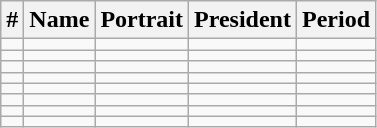<table class="wikitable sortable">
<tr>
<th>#</th>
<th>Name</th>
<th>Portrait</th>
<th>President</th>
<th>Period</th>
</tr>
<tr>
<td></td>
<td></td>
<td></td>
<td></td>
<td></td>
</tr>
<tr>
<td></td>
<td></td>
<td></td>
<td></td>
<td></td>
</tr>
<tr>
<td></td>
<td></td>
<td></td>
<td></td>
<td></td>
</tr>
<tr>
<td></td>
<td></td>
<td></td>
<td></td>
<td></td>
</tr>
<tr>
<td></td>
<td></td>
<td></td>
<td></td>
<td></td>
</tr>
<tr>
<td></td>
<td></td>
<td></td>
<td></td>
<td></td>
</tr>
<tr>
<td></td>
<td></td>
<td></td>
<td></td>
<td></td>
</tr>
<tr>
<td></td>
<td></td>
<td></td>
<td></td>
<td></td>
</tr>
</table>
